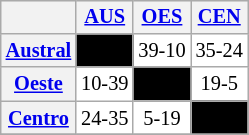<table align="left" cellspacing="0" cellpadding="3" style="background-color: #f9f9f9; font-size: 85%; text-align: center" class="wikitable">
<tr style="background:#00000;">
<th align="left"> </th>
<th><a href='#'>AUS</a></th>
<th><a href='#'>OES</a></th>
<th><a href='#'>CEN</a></th>
</tr>
<tr ! style="background:#FFFFFF;">
<th><a href='#'>Austral</a></th>
<td style="background:#000000">––––</td>
<td>39-10</td>
<td>35-24</td>
</tr>
<tr ! style="background:#FFFFFF;">
<th><a href='#'>Oeste</a></th>
<td>10-39</td>
<td style="background:#000000">––––</td>
<td>19-5</td>
</tr>
<tr ! style="background:#FFFFFF;">
<th><a href='#'>Centro</a></th>
<td>24-35</td>
<td>5-19</td>
<td style="background:#000000">––––</td>
</tr>
<tr>
</tr>
</table>
